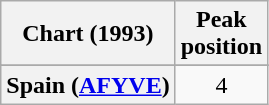<table class="wikitable plainrowheaders" style="text-align:center">
<tr>
<th>Chart (1993)</th>
<th>Peak<br>position</th>
</tr>
<tr>
</tr>
<tr>
<th scope="row">Spain (<a href='#'>AFYVE</a>)</th>
<td>4</td>
</tr>
</table>
